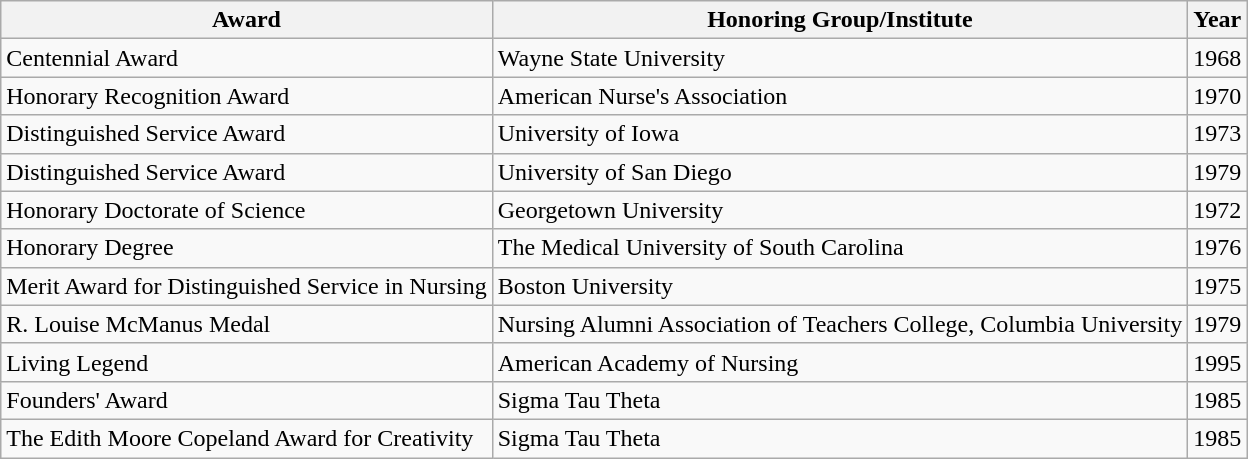<table class="wikitable">
<tr>
<th>Award</th>
<th>Honoring Group/Institute</th>
<th>Year</th>
</tr>
<tr>
<td>Centennial Award</td>
<td>Wayne State University</td>
<td>1968</td>
</tr>
<tr>
<td>Honorary Recognition Award</td>
<td>American Nurse's Association</td>
<td>1970</td>
</tr>
<tr>
<td>Distinguished Service Award</td>
<td>University of Iowa</td>
<td>1973</td>
</tr>
<tr>
<td>Distinguished Service Award</td>
<td>University of San Diego</td>
<td>1979</td>
</tr>
<tr>
<td>Honorary Doctorate of Science</td>
<td>Georgetown University</td>
<td>1972</td>
</tr>
<tr>
<td>Honorary Degree</td>
<td>The Medical University of South Carolina</td>
<td>1976</td>
</tr>
<tr>
<td>Merit Award for Distinguished Service in Nursing</td>
<td>Boston University</td>
<td>1975</td>
</tr>
<tr>
<td>R. Louise McManus Medal</td>
<td>Nursing Alumni Association of Teachers College, Columbia University</td>
<td>1979</td>
</tr>
<tr>
<td>Living Legend</td>
<td>American Academy of Nursing</td>
<td>1995</td>
</tr>
<tr>
<td>Founders' Award</td>
<td>Sigma Tau Theta</td>
<td>1985</td>
</tr>
<tr>
<td>The Edith Moore Copeland Award for Creativity</td>
<td>Sigma Tau Theta</td>
<td>1985</td>
</tr>
</table>
